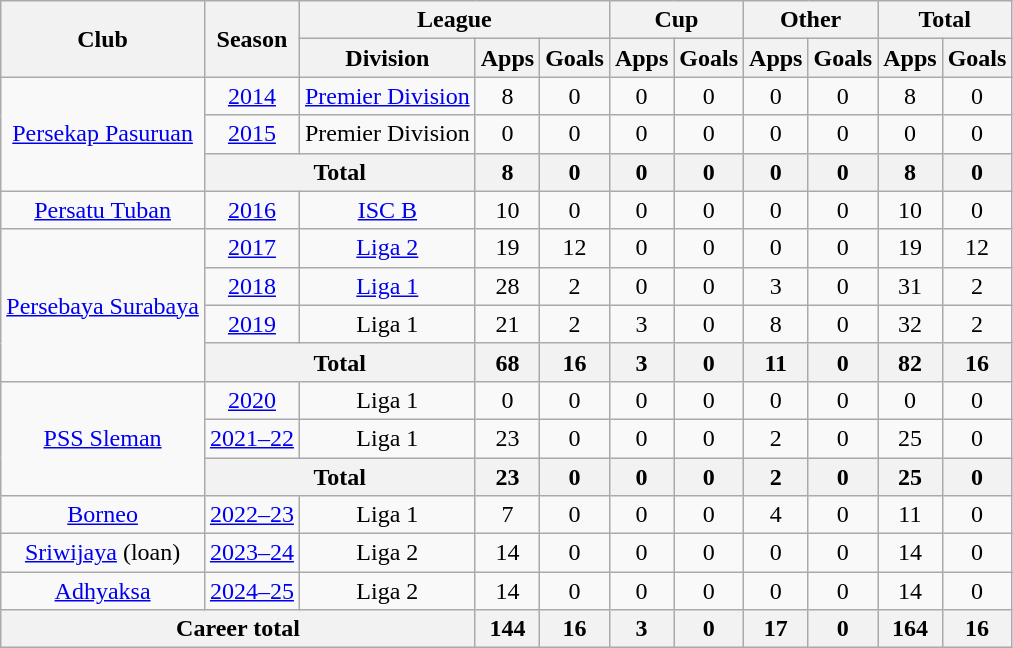<table class="wikitable" style="text-align:center">
<tr>
<th rowspan="2">Club</th>
<th rowspan="2">Season</th>
<th colspan="3">League</th>
<th colspan="2">Cup</th>
<th colspan="2">Other</th>
<th colspan="2">Total</th>
</tr>
<tr>
<th>Division</th>
<th>Apps</th>
<th>Goals</th>
<th>Apps</th>
<th>Goals</th>
<th>Apps</th>
<th>Goals</th>
<th>Apps</th>
<th>Goals</th>
</tr>
<tr>
<td rowspan="3" valign="center"><a href='#'>Persekap Pasuruan</a></td>
<td><a href='#'>2014</a></td>
<td rowspan="1" valign="center"><a href='#'>Premier Division</a></td>
<td>8</td>
<td>0</td>
<td>0</td>
<td>0</td>
<td>0</td>
<td>0</td>
<td>8</td>
<td>0</td>
</tr>
<tr>
<td><a href='#'>2015</a></td>
<td rowspan="1" valign="center">Premier Division</td>
<td>0</td>
<td>0</td>
<td>0</td>
<td>0</td>
<td>0</td>
<td>0</td>
<td>0</td>
<td>0</td>
</tr>
<tr>
<th colspan="2">Total</th>
<th>8</th>
<th>0</th>
<th>0</th>
<th>0</th>
<th>0</th>
<th>0</th>
<th>8</th>
<th>0</th>
</tr>
<tr>
<td rowspan="1" valign="center"><a href='#'>Persatu Tuban</a></td>
<td><a href='#'>2016</a></td>
<td><a href='#'>ISC B</a></td>
<td>10</td>
<td>0</td>
<td>0</td>
<td>0</td>
<td>0</td>
<td>0</td>
<td>10</td>
<td>0</td>
</tr>
<tr>
<td rowspan="4" valign="center"><a href='#'>Persebaya Surabaya</a></td>
<td><a href='#'>2017</a></td>
<td><a href='#'>Liga 2</a></td>
<td>19</td>
<td>12</td>
<td>0</td>
<td>0</td>
<td>0</td>
<td>0</td>
<td>19</td>
<td>12</td>
</tr>
<tr>
<td><a href='#'>2018</a></td>
<td rowspan="1" valign="center"><a href='#'>Liga 1</a></td>
<td>28</td>
<td>2</td>
<td>0</td>
<td>0</td>
<td>3</td>
<td>0</td>
<td>31</td>
<td>2</td>
</tr>
<tr>
<td><a href='#'>2019</a></td>
<td rowspan="1" valign="center">Liga 1</td>
<td>21</td>
<td>2</td>
<td>3</td>
<td>0</td>
<td>8</td>
<td>0</td>
<td>32</td>
<td>2</td>
</tr>
<tr>
<th colspan="2">Total</th>
<th>68</th>
<th>16</th>
<th>3</th>
<th>0</th>
<th>11</th>
<th>0</th>
<th>82</th>
<th>16</th>
</tr>
<tr>
<td rowspan="3" valign="center"><a href='#'>PSS Sleman</a></td>
<td><a href='#'>2020</a></td>
<td rowspan="1" valign="center">Liga 1</td>
<td>0</td>
<td>0</td>
<td>0</td>
<td>0</td>
<td>0</td>
<td>0</td>
<td>0</td>
<td>0</td>
</tr>
<tr>
<td><a href='#'>2021–22</a></td>
<td rowspan="1" valign="center">Liga 1</td>
<td>23</td>
<td>0</td>
<td>0</td>
<td>0</td>
<td>2</td>
<td>0</td>
<td>25</td>
<td>0</td>
</tr>
<tr>
<th colspan="2">Total</th>
<th>23</th>
<th>0</th>
<th>0</th>
<th>0</th>
<th>2</th>
<th>0</th>
<th>25</th>
<th>0</th>
</tr>
<tr>
<td rowspan="1"><a href='#'>Borneo</a></td>
<td><a href='#'>2022–23</a></td>
<td rowspan="1">Liga 1</td>
<td>7</td>
<td>0</td>
<td>0</td>
<td>0</td>
<td>4</td>
<td>0</td>
<td>11</td>
<td>0</td>
</tr>
<tr>
<td rowspan="1"><a href='#'>Sriwijaya</a> (loan)</td>
<td><a href='#'>2023–24</a></td>
<td rowspan="1">Liga 2</td>
<td>14</td>
<td>0</td>
<td>0</td>
<td>0</td>
<td>0</td>
<td>0</td>
<td>14</td>
<td>0</td>
</tr>
<tr>
<td rowspan="1"><a href='#'>Adhyaksa</a></td>
<td><a href='#'>2024–25</a></td>
<td rowspan="1">Liga 2</td>
<td>14</td>
<td>0</td>
<td>0</td>
<td>0</td>
<td>0</td>
<td>0</td>
<td>14</td>
<td>0</td>
</tr>
<tr>
<th colspan="3">Career total</th>
<th>144</th>
<th>16</th>
<th>3</th>
<th>0</th>
<th>17</th>
<th>0</th>
<th>164</th>
<th>16</th>
</tr>
</table>
